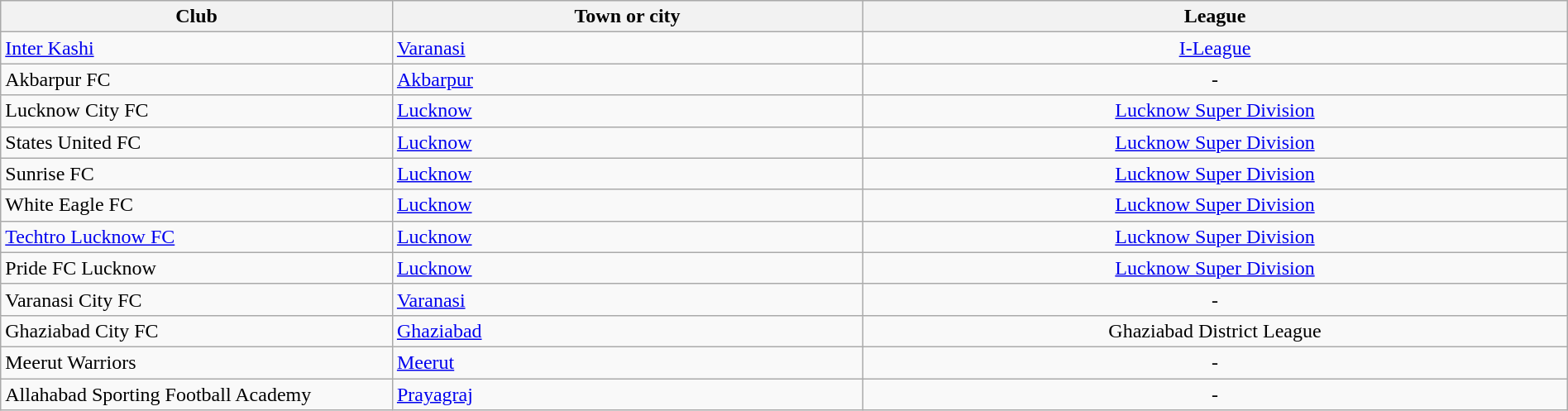<table class="wikitable sortable" width="100%">
<tr>
<th !width="25%">Club</th>
<th width="30%">Town or city</th>
<th width="45%">League</th>
</tr>
<tr>
<td><a href='#'>Inter Kashi</a></td>
<td><a href='#'>Varanasi</a></td>
<td align="center"><a href='#'>I-League</a></td>
</tr>
<tr>
<td>Akbarpur FC</td>
<td><a href='#'>Akbarpur</a></td>
<td align="center">-</td>
</tr>
<tr>
<td>Lucknow City FC</td>
<td><a href='#'>Lucknow</a></td>
<td align="center"><a href='#'>Lucknow Super Division</a></td>
</tr>
<tr>
<td>States United FC</td>
<td><a href='#'>Lucknow</a></td>
<td align="center"><a href='#'>Lucknow Super Division</a></td>
</tr>
<tr>
<td>Sunrise FC</td>
<td><a href='#'>Lucknow</a></td>
<td align="center"><a href='#'>Lucknow Super Division</a></td>
</tr>
<tr>
<td>White Eagle FC</td>
<td><a href='#'>Lucknow</a></td>
<td align="center"><a href='#'>Lucknow Super Division</a></td>
</tr>
<tr>
<td><a href='#'>Techtro Lucknow FC</a></td>
<td><a href='#'>Lucknow</a></td>
<td align="center"><a href='#'>Lucknow Super Division</a></td>
</tr>
<tr>
<td>Pride FC Lucknow</td>
<td><a href='#'>Lucknow</a></td>
<td align="center"><a href='#'>Lucknow Super Division</a></td>
</tr>
<tr>
<td>Varanasi City FC</td>
<td><a href='#'>Varanasi</a></td>
<td align="center">-</td>
</tr>
<tr>
<td>Ghaziabad City FC</td>
<td><a href='#'>Ghaziabad</a></td>
<td align="center">Ghaziabad District League</td>
</tr>
<tr>
<td>Meerut Warriors</td>
<td><a href='#'>Meerut</a></td>
<td align="center">-</td>
</tr>
<tr>
<td>Allahabad Sporting Football Academy</td>
<td><a href='#'>Prayagraj</a></td>
<td align="center">-</td>
</tr>
</table>
